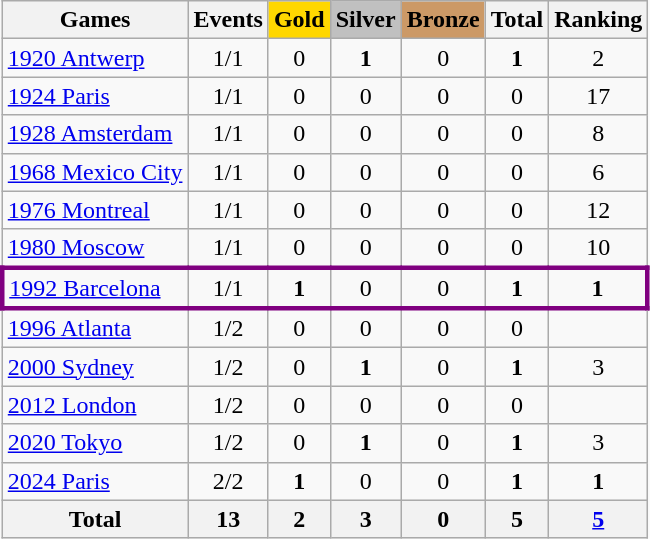<table class="wikitable sortable" style="text-align:center">
<tr>
<th>Games</th>
<th>Events</th>
<th style="background-color:gold;">Gold</th>
<th style="background-color:silver;">Silver</th>
<th style="background-color:#c96;">Bronze</th>
<th>Total</th>
<th>Ranking</th>
</tr>
<tr>
<td align="left"> <a href='#'>1920 Antwerp</a></td>
<td>1/1</td>
<td>0</td>
<td><strong>1</strong></td>
<td>0</td>
<td><strong>1</strong></td>
<td>2</td>
</tr>
<tr>
<td align="left"> <a href='#'>1924 Paris</a></td>
<td>1/1</td>
<td>0</td>
<td>0</td>
<td>0</td>
<td>0</td>
<td>17</td>
</tr>
<tr>
<td align="left"> <a href='#'>1928 Amsterdam</a></td>
<td>1/1</td>
<td>0</td>
<td>0</td>
<td>0</td>
<td>0</td>
<td>8</td>
</tr>
<tr>
<td align="left"> <a href='#'>1968 Mexico City</a></td>
<td>1/1</td>
<td>0</td>
<td>0</td>
<td>0</td>
<td>0</td>
<td>6</td>
</tr>
<tr>
<td align="left"> <a href='#'>1976 Montreal</a></td>
<td>1/1</td>
<td>0</td>
<td>0</td>
<td>0</td>
<td>0</td>
<td>12</td>
</tr>
<tr>
<td align="left"> <a href='#'>1980 Moscow</a></td>
<td>1/1</td>
<td>0</td>
<td>0</td>
<td>0</td>
<td>0</td>
<td>10</td>
</tr>
<tr>
</tr>
<tr align=center style="border: 3px solid purple">
<td align=left> <a href='#'>1992 Barcelona</a></td>
<td>1/1</td>
<td><strong>1</strong></td>
<td>0</td>
<td>0</td>
<td><strong>1</strong></td>
<td><strong>1</strong></td>
</tr>
<tr>
<td align=left> <a href='#'>1996 Atlanta</a></td>
<td>1/2</td>
<td>0</td>
<td>0</td>
<td>0</td>
<td>0</td>
<td></td>
</tr>
<tr>
<td align=left> <a href='#'>2000 Sydney</a></td>
<td>1/2</td>
<td>0</td>
<td><strong>1</strong></td>
<td>0</td>
<td><strong>1</strong></td>
<td>3</td>
</tr>
<tr>
<td align="left"> <a href='#'>2012 London</a></td>
<td>1/2</td>
<td>0</td>
<td>0</td>
<td>0</td>
<td>0</td>
<td></td>
</tr>
<tr>
<td align="left">  <a href='#'>2020 Tokyo</a></td>
<td>1/2</td>
<td>0</td>
<td><strong>1</strong></td>
<td>0</td>
<td><strong>1</strong></td>
<td>3</td>
</tr>
<tr>
<td align="left"> <a href='#'>2024 Paris</a></td>
<td>2/2</td>
<td><strong>1</strong></td>
<td>0</td>
<td>0</td>
<td><strong>1</strong></td>
<td><strong>1</strong></td>
</tr>
<tr>
<th>Total</th>
<th>13</th>
<th>2</th>
<th>3</th>
<th>0</th>
<th>5</th>
<th><a href='#'>5</a></th>
</tr>
</table>
